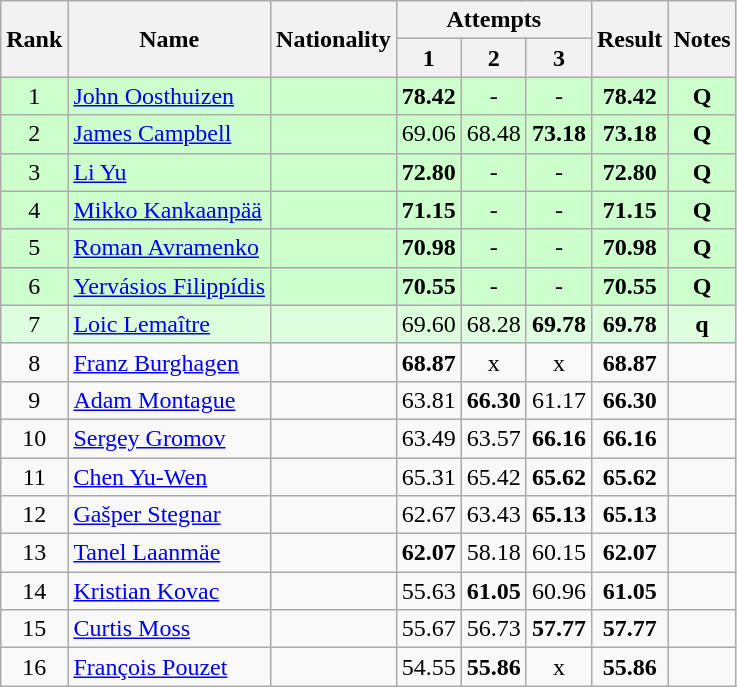<table class="wikitable sortable" style="text-align:center">
<tr>
<th rowspan=2>Rank</th>
<th rowspan=2>Name</th>
<th rowspan=2>Nationality</th>
<th colspan=3>Attempts</th>
<th rowspan=2>Result</th>
<th rowspan=2>Notes</th>
</tr>
<tr>
<th>1</th>
<th>2</th>
<th>3</th>
</tr>
<tr bgcolor=ccffcc>
<td>1</td>
<td align=left><a href='#'>John Oosthuizen</a></td>
<td align=left></td>
<td><strong>78.42</strong></td>
<td>-</td>
<td>-</td>
<td><strong>78.42</strong></td>
<td><strong>Q</strong></td>
</tr>
<tr bgcolor=ccffcc>
<td>2</td>
<td align=left><a href='#'>James Campbell</a></td>
<td align=left></td>
<td>69.06</td>
<td>68.48</td>
<td><strong>73.18</strong></td>
<td><strong>73.18</strong></td>
<td><strong>Q</strong></td>
</tr>
<tr bgcolor=ccffcc>
<td>3</td>
<td align=left><a href='#'>Li Yu</a></td>
<td align=left></td>
<td><strong>72.80</strong></td>
<td>-</td>
<td>-</td>
<td><strong>72.80</strong></td>
<td><strong>Q</strong></td>
</tr>
<tr bgcolor=ccffcc>
<td>4</td>
<td align=left><a href='#'>Mikko Kankaanpää</a></td>
<td align=left></td>
<td><strong>71.15</strong></td>
<td>-</td>
<td>-</td>
<td><strong>71.15</strong></td>
<td><strong>Q</strong></td>
</tr>
<tr bgcolor=ccffcc>
<td>5</td>
<td align=left><a href='#'>Roman Avramenko</a></td>
<td align=left></td>
<td><strong>70.98</strong></td>
<td>-</td>
<td>-</td>
<td><strong>70.98</strong></td>
<td><strong>Q</strong></td>
</tr>
<tr bgcolor=ccffcc>
<td>6</td>
<td align=left><a href='#'>Yervásios Filippídis</a></td>
<td align=left></td>
<td><strong>70.55</strong></td>
<td>-</td>
<td>-</td>
<td><strong>70.55</strong></td>
<td><strong>Q</strong></td>
</tr>
<tr bgcolor=ddffdd>
<td>7</td>
<td align=left><a href='#'>Loic Lemaître</a></td>
<td align=left></td>
<td>69.60</td>
<td>68.28</td>
<td><strong>69.78</strong></td>
<td><strong>69.78</strong></td>
<td><strong>q</strong></td>
</tr>
<tr>
<td>8</td>
<td align=left><a href='#'>Franz Burghagen</a></td>
<td align=left></td>
<td><strong>68.87</strong></td>
<td>x</td>
<td>x</td>
<td><strong>68.87</strong></td>
<td></td>
</tr>
<tr>
<td>9</td>
<td align=left><a href='#'>Adam Montague</a></td>
<td align=left></td>
<td>63.81</td>
<td><strong>66.30</strong></td>
<td>61.17</td>
<td><strong>66.30</strong></td>
<td></td>
</tr>
<tr>
<td>10</td>
<td align=left><a href='#'>Sergey Gromov</a></td>
<td align=left></td>
<td>63.49</td>
<td>63.57</td>
<td><strong>66.16</strong></td>
<td><strong>66.16</strong></td>
<td></td>
</tr>
<tr>
<td>11</td>
<td align=left><a href='#'>Chen Yu-Wen</a></td>
<td align=left></td>
<td>65.31</td>
<td>65.42</td>
<td><strong>65.62</strong></td>
<td><strong>65.62</strong></td>
<td></td>
</tr>
<tr>
<td>12</td>
<td align=left><a href='#'>Gašper Stegnar</a></td>
<td align=left></td>
<td>62.67</td>
<td>63.43</td>
<td><strong>65.13</strong></td>
<td><strong>65.13</strong></td>
<td></td>
</tr>
<tr>
<td>13</td>
<td align=left><a href='#'>Tanel Laanmäe</a></td>
<td align=left></td>
<td><strong>62.07</strong></td>
<td>58.18</td>
<td>60.15</td>
<td><strong>62.07</strong></td>
<td></td>
</tr>
<tr>
<td>14</td>
<td align=left><a href='#'>Kristian Kovac</a></td>
<td align=left></td>
<td>55.63</td>
<td><strong>61.05</strong></td>
<td>60.96</td>
<td><strong>61.05</strong></td>
<td></td>
</tr>
<tr>
<td>15</td>
<td align=left><a href='#'>Curtis Moss</a></td>
<td align=left></td>
<td>55.67</td>
<td>56.73</td>
<td><strong>57.77</strong></td>
<td><strong>57.77</strong></td>
<td></td>
</tr>
<tr>
<td>16</td>
<td align=left><a href='#'>François Pouzet</a></td>
<td align=left></td>
<td>54.55</td>
<td><strong>55.86</strong></td>
<td>x</td>
<td><strong>55.86</strong></td>
<td></td>
</tr>
</table>
